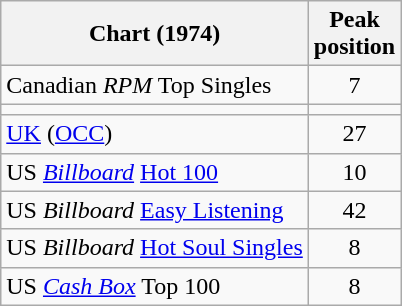<table class="wikitable sortable">
<tr>
<th>Chart (1974)</th>
<th>Peak<br>position</th>
</tr>
<tr>
<td>Canadian <em>RPM</em> Top Singles</td>
<td style="text-align:center;">7</td>
</tr>
<tr>
<td></td>
</tr>
<tr>
<td><a href='#'>UK</a> (<a href='#'>OCC</a>)</td>
<td style="text-align:center;">27</td>
</tr>
<tr>
<td>US <em><a href='#'>Billboard</a></em> <a href='#'>Hot 100</a></td>
<td style="text-align:center;">10</td>
</tr>
<tr>
<td>US <em>Billboard</em> <a href='#'>Easy Listening</a></td>
<td style="text-align:center;">42</td>
</tr>
<tr>
<td>US <em>Billboard</em> <a href='#'>Hot Soul Singles</a></td>
<td style="text-align:center;">8</td>
</tr>
<tr>
<td>US <a href='#'><em>Cash Box</em></a> Top 100</td>
<td align="center">8</td>
</tr>
</table>
